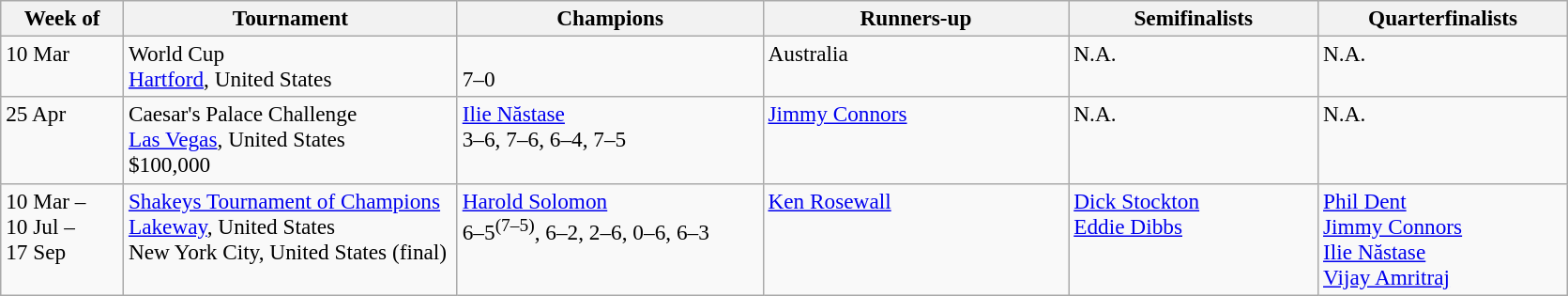<table class="wikitable" style="font-size:97%;">
<tr>
<th width="80">Week of</th>
<th width="230">Tournament</th>
<th width="210">Champions</th>
<th width="210">Runners-up</th>
<th width="170">Semifinalists</th>
<th width="170">Quarterfinalists</th>
</tr>
<tr valign=top>
<td>10 Mar</td>
<td>World Cup<br> <a href='#'>Hartford</a>, United States</td>
<td><br>7–0</td>
<td> Australia</td>
<td>N.A.</td>
<td>N.A.</td>
</tr>
<tr valign=top>
<td>25 Apr</td>
<td>Caesar's Palace Challenge<br><a href='#'>Las Vegas</a>, United States <br> $100,000</td>
<td> <a href='#'>Ilie Năstase</a><br>3–6, 7–6, 6–4, 7–5</td>
<td> <a href='#'>Jimmy Connors</a></td>
<td>N.A.</td>
<td>N.A.</td>
</tr>
<tr valign=top>
<td>10 Mar – <br> 10 Jul – <br> 17 Sep</td>
<td><a href='#'>Shakeys Tournament of Champions</a><br> <a href='#'>Lakeway</a>, United States <br> New York City, United States (final)</td>
<td> <a href='#'>Harold Solomon</a><br>6–5<sup>(7–5)</sup>, 6–2, 2–6, 0–6, 6–3</td>
<td> <a href='#'>Ken Rosewall</a></td>
<td> <a href='#'>Dick Stockton</a><br> <a href='#'>Eddie Dibbs</a></td>
<td> <a href='#'>Phil Dent</a><br> <a href='#'>Jimmy Connors</a><br> <a href='#'>Ilie Năstase</a><br> <a href='#'>Vijay Amritraj</a></td>
</tr>
</table>
